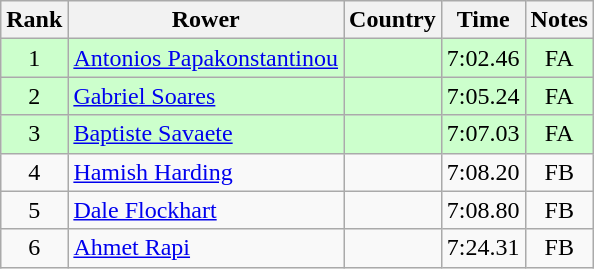<table class="wikitable" style="text-align:center">
<tr>
<th>Rank</th>
<th>Rower</th>
<th>Country</th>
<th>Time</th>
<th>Notes</th>
</tr>
<tr bgcolor=ccffcc>
<td>1</td>
<td align="left"><a href='#'>Antonios Papakonstantinou</a></td>
<td align="left"></td>
<td>7:02.46</td>
<td>FA</td>
</tr>
<tr bgcolor=ccffcc>
<td>2</td>
<td align="left"><a href='#'>Gabriel Soares</a></td>
<td align="left"></td>
<td>7:05.24</td>
<td>FA</td>
</tr>
<tr bgcolor=ccffcc>
<td>3</td>
<td align="left"><a href='#'>Baptiste Savaete</a></td>
<td align="left"></td>
<td>7:07.03</td>
<td>FA</td>
</tr>
<tr>
<td>4</td>
<td align="left"><a href='#'>Hamish Harding</a></td>
<td align="left"></td>
<td>7:08.20</td>
<td>FB</td>
</tr>
<tr>
<td>5</td>
<td align="left"><a href='#'>Dale Flockhart</a></td>
<td align="left"></td>
<td>7:08.80</td>
<td>FB</td>
</tr>
<tr>
<td>6</td>
<td align="left"><a href='#'>Ahmet Rapi</a></td>
<td align="left"></td>
<td>7:24.31</td>
<td>FB</td>
</tr>
</table>
